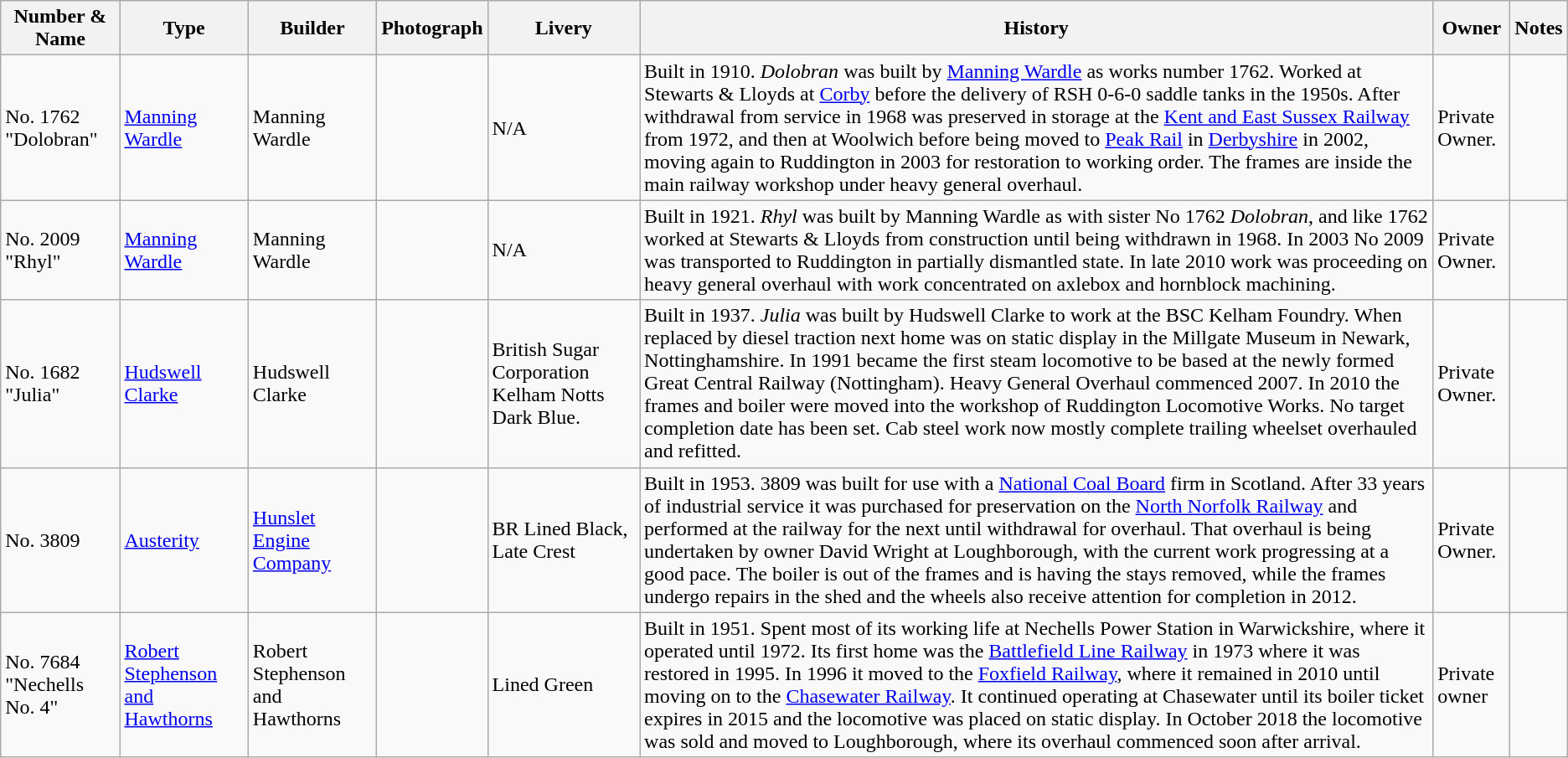<table class="wikitable">
<tr>
<th>Number & Name</th>
<th>Type</th>
<th>Builder</th>
<th>Photograph</th>
<th>Livery</th>
<th>History</th>
<th>Owner</th>
<th>Notes</th>
</tr>
<tr>
<td>No. 1762 "Dolobran"</td>
<td><a href='#'>Manning Wardle</a> </td>
<td>Manning Wardle</td>
<td></td>
<td>N/A</td>
<td>Built in 1910. <em>Dolobran</em> was built by <a href='#'>Manning Wardle</a> as works number 1762. Worked at Stewarts & Lloyds at <a href='#'>Corby</a> before the delivery of RSH 0-6-0 saddle tanks in the 1950s. After withdrawal from service in 1968 was preserved in storage at the <a href='#'>Kent and East Sussex Railway</a> from 1972, and then at Woolwich before being moved to <a href='#'>Peak Rail</a> in <a href='#'>Derbyshire</a> in 2002, moving again to Ruddington in 2003 for restoration to working order. The frames are inside the main railway workshop under heavy general overhaul.</td>
<td>Private Owner.</td>
<td></td>
</tr>
<tr>
<td>No. 2009 "Rhyl"</td>
<td><a href='#'>Manning Wardle</a> </td>
<td>Manning Wardle</td>
<td></td>
<td>N/A</td>
<td>Built in 1921. <em>Rhyl</em> was built by Manning Wardle as with sister No 1762 <em>Dolobran</em>, and like 1762 worked at Stewarts & Lloyds from construction until being withdrawn in 1968. In 2003 No 2009 was transported to Ruddington in partially dismantled state. In late 2010 work was proceeding on heavy general overhaul with work concentrated on axlebox and hornblock machining.</td>
<td>Private Owner.</td>
<td></td>
</tr>
<tr>
<td>No. 1682 "Julia"</td>
<td><a href='#'>Hudswell Clarke</a> </td>
<td>Hudswell Clarke</td>
<td></td>
<td>British Sugar Corporation Kelham Notts Dark Blue.</td>
<td>Built in 1937. <em>Julia</em> was built by Hudswell Clarke to work at the BSC Kelham Foundry. When replaced by diesel traction next home was on static display in the Millgate Museum in Newark, Nottinghamshire. In 1991 became the first steam locomotive to be based at the newly formed Great Central Railway (Nottingham). Heavy General Overhaul commenced 2007. In 2010 the frames and boiler were moved into the workshop of Ruddington Locomotive Works. No target completion date has been set. Cab steel work now mostly complete trailing wheelset overhauled and refitted.</td>
<td>Private Owner.</td>
<td></td>
</tr>
<tr>
<td>No. 3809</td>
<td><a href='#'>Austerity</a> </td>
<td><a href='#'>Hunslet Engine Company</a></td>
<td></td>
<td>BR Lined Black, Late Crest</td>
<td>Built in 1953. 3809 was built for use with a <a href='#'>National Coal Board</a> firm in Scotland. After 33 years of industrial service it was purchased for preservation on the <a href='#'>North Norfolk Railway</a> and performed at the railway for the next until withdrawal for overhaul. That overhaul is being undertaken by owner David Wright at Loughborough, with the current work progressing at a good pace. The boiler is out of the frames and is having the stays removed, while the frames undergo repairs in the shed and the wheels also receive attention for completion in 2012.</td>
<td>Private Owner.</td>
<td></td>
</tr>
<tr>
<td>No. 7684 "Nechells No. 4"</td>
<td><a href='#'>Robert Stephenson and Hawthorns</a> </td>
<td>Robert Stephenson and Hawthorns</td>
<td></td>
<td>Lined Green</td>
<td>Built in 1951. Spent most of its working life at Nechells Power Station in Warwickshire, where it operated until 1972. Its first home was the <a href='#'>Battlefield Line Railway</a> in 1973 where it was restored in 1995. In 1996 it moved to the <a href='#'>Foxfield Railway</a>, where it remained in 2010 until moving on to the <a href='#'>Chasewater Railway</a>. It continued operating at Chasewater until its boiler ticket expires in 2015 and the locomotive was placed on static display. In October 2018 the locomotive was sold and moved to Loughborough, where its overhaul commenced soon after arrival.</td>
<td>Private owner</td>
<td></td>
</tr>
</table>
